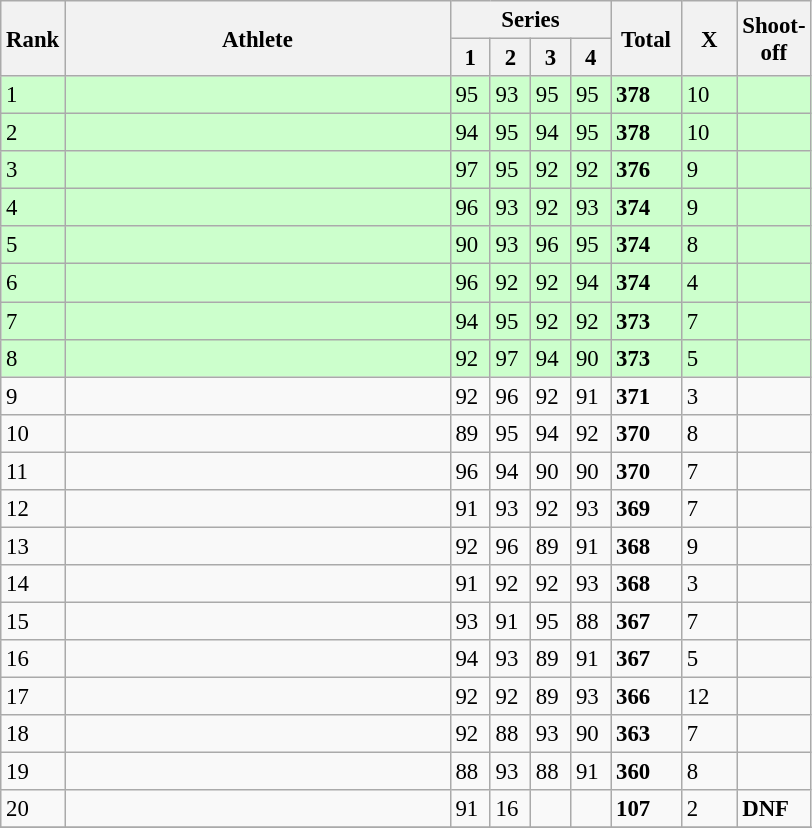<table class="wikitable" style="font-size:95%" style="width:35em;" style="text-align:center">
<tr>
<th rowspan=2>Rank</th>
<th rowspan=2 width=250>Athlete</th>
<th colspan=4 width=100>Series</th>
<th rowspan=2 width=40>Total</th>
<th rowspan=2 width=30>X</th>
<th rowspan=2 width=40>Shoot-off</th>
</tr>
<tr>
<th>1</th>
<th>2</th>
<th>3</th>
<th>4</th>
</tr>
<tr bgcolor=ccffcc>
<td>1</td>
<td align=left></td>
<td>95</td>
<td>93</td>
<td>95</td>
<td>95</td>
<td><strong>378</strong></td>
<td>10</td>
<td></td>
</tr>
<tr bgcolor=ccffcc>
<td>2</td>
<td align=left></td>
<td>94</td>
<td>95</td>
<td>94</td>
<td>95</td>
<td><strong>378</strong></td>
<td>10</td>
<td></td>
</tr>
<tr bgcolor=ccffcc>
<td>3</td>
<td align=left></td>
<td>97</td>
<td>95</td>
<td>92</td>
<td>92</td>
<td><strong>376</strong></td>
<td>9</td>
<td></td>
</tr>
<tr bgcolor=ccffcc>
<td>4</td>
<td align=left></td>
<td>96</td>
<td>93</td>
<td>92</td>
<td>93</td>
<td><strong>374</strong></td>
<td>9</td>
<td></td>
</tr>
<tr bgcolor=ccffcc>
<td>5</td>
<td align=left></td>
<td>90</td>
<td>93</td>
<td>96</td>
<td>95</td>
<td><strong>374</strong></td>
<td>8</td>
<td></td>
</tr>
<tr bgcolor=ccffcc>
<td>6</td>
<td align=left></td>
<td>96</td>
<td>92</td>
<td>92</td>
<td>94</td>
<td><strong>374</strong></td>
<td>4</td>
<td></td>
</tr>
<tr bgcolor=ccffcc>
<td>7</td>
<td align=left></td>
<td>94</td>
<td>95</td>
<td>92</td>
<td>92</td>
<td><strong>373</strong></td>
<td>7</td>
<td></td>
</tr>
<tr bgcolor=ccffcc>
<td>8</td>
<td align=left></td>
<td>92</td>
<td>97</td>
<td>94</td>
<td>90</td>
<td><strong>373</strong></td>
<td>5</td>
<td></td>
</tr>
<tr>
<td>9</td>
<td align=left></td>
<td>92</td>
<td>96</td>
<td>92</td>
<td>91</td>
<td><strong>371</strong></td>
<td>3</td>
<td></td>
</tr>
<tr>
<td>10</td>
<td align=left></td>
<td>89</td>
<td>95</td>
<td>94</td>
<td>92</td>
<td><strong>370</strong></td>
<td>8</td>
<td></td>
</tr>
<tr>
<td>11</td>
<td align=left></td>
<td>96</td>
<td>94</td>
<td>90</td>
<td>90</td>
<td><strong>370</strong></td>
<td>7</td>
<td></td>
</tr>
<tr>
<td>12</td>
<td align=left></td>
<td>91</td>
<td>93</td>
<td>92</td>
<td>93</td>
<td><strong>369</strong></td>
<td>7</td>
<td></td>
</tr>
<tr>
<td>13</td>
<td align=left></td>
<td>92</td>
<td>96</td>
<td>89</td>
<td>91</td>
<td><strong>368</strong></td>
<td>9</td>
<td></td>
</tr>
<tr>
<td>14</td>
<td align=left></td>
<td>91</td>
<td>92</td>
<td>92</td>
<td>93</td>
<td><strong>368</strong></td>
<td>3</td>
<td></td>
</tr>
<tr>
<td>15</td>
<td align=left></td>
<td>93</td>
<td>91</td>
<td>95</td>
<td>88</td>
<td><strong>367</strong></td>
<td>7</td>
<td></td>
</tr>
<tr>
<td>16</td>
<td align=left></td>
<td>94</td>
<td>93</td>
<td>89</td>
<td>91</td>
<td><strong>367</strong></td>
<td>5</td>
<td></td>
</tr>
<tr>
<td>17</td>
<td align=left></td>
<td>92</td>
<td>92</td>
<td>89</td>
<td>93</td>
<td><strong>366</strong></td>
<td>12</td>
<td></td>
</tr>
<tr>
<td>18</td>
<td align=left></td>
<td>92</td>
<td>88</td>
<td>93</td>
<td>90</td>
<td><strong>363</strong></td>
<td>7</td>
<td></td>
</tr>
<tr>
<td>19</td>
<td align=left></td>
<td>88</td>
<td>93</td>
<td>88</td>
<td>91</td>
<td><strong>360</strong></td>
<td>8</td>
<td></td>
</tr>
<tr>
<td>20</td>
<td align=left></td>
<td>91</td>
<td>16</td>
<td></td>
<td></td>
<td><strong>107</strong></td>
<td>2</td>
<td><strong>DNF</strong></td>
</tr>
<tr>
</tr>
</table>
